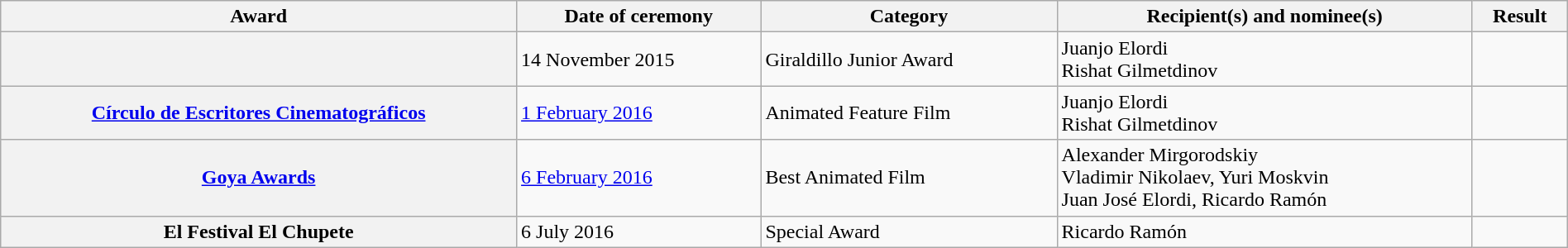<table class="wikitable sortable plainrowheaders" style="width: 100%;">
<tr>
<th scope="col">Award</th>
<th scope="col">Date of ceremony</th>
<th scope="col">Category</th>
<th scope="col">Recipient(s) and nominee(s)</th>
<th scope="col">Result</th>
</tr>
<tr>
<th scope="row"></th>
<td>14 November 2015</td>
<td>Giraldillo Junior Award</td>
<td>Juanjo Elordi<br>Rishat Gilmetdinov</td>
<td></td>
</tr>
<tr>
<th scope="row"><a href='#'>Círculo de Escritores Cinematográficos</a></th>
<td><a href='#'>1 February 2016</a></td>
<td>Animated Feature Film</td>
<td>Juanjo  Elordi<br>Rishat Gilmetdinov</td>
<td></td>
</tr>
<tr>
<th scope="row"><a href='#'>Goya Awards</a></th>
<td><a href='#'>6 February 2016</a></td>
<td>Best Animated Film</td>
<td>Alexander Mirgorodskiy<br>Vladimir Nikolaev, Yuri Moskvin<br>Juan José Elordi, Ricardo Ramón</td>
<td></td>
</tr>
<tr>
<th scope="row">El Festival El Chupete</th>
<td>6 July 2016</td>
<td>Special Award</td>
<td>Ricardo Ramón</td>
<td></td>
</tr>
</table>
